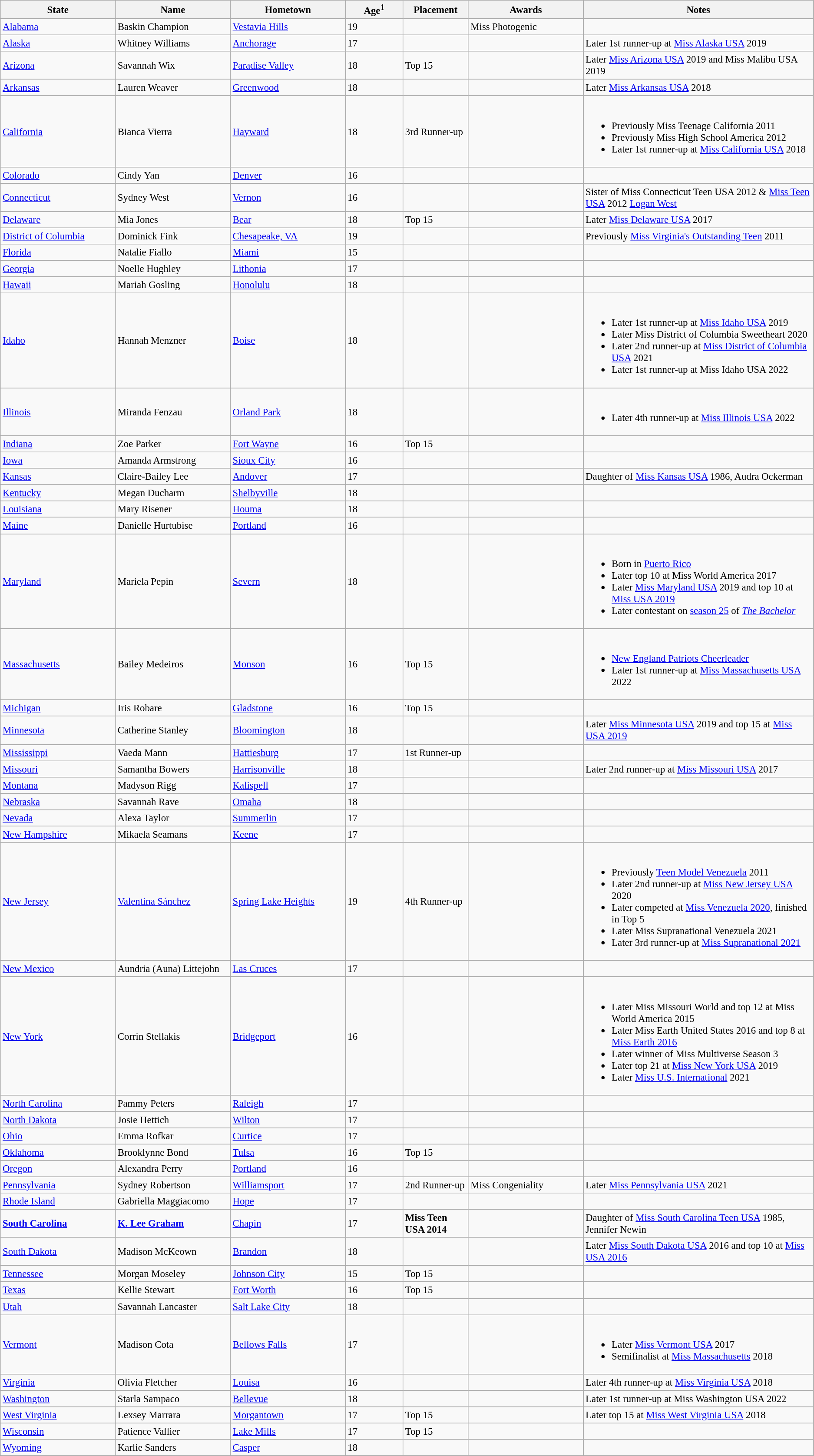<table class="wikitable sortable" style="font-size:95%;">
<tr>
<th style="width:10%;">State</th>
<th style="width:10%;">Name</th>
<th style="width:10%;">Hometown</th>
<th width=5%>Age<sup>1</sup></th>
<th style="width:5%;">Placement</th>
<th style="width:10%;">Awards</th>
<th style="width:20%;">Notes</th>
</tr>
<tr>
<td><a href='#'>Alabama</a></td>
<td>Baskin Champion</td>
<td><a href='#'>Vestavia Hills</a></td>
<td>19</td>
<td></td>
<td>Miss Photogenic</td>
<td></td>
</tr>
<tr>
<td><a href='#'>Alaska</a></td>
<td>Whitney Williams</td>
<td><a href='#'>Anchorage</a></td>
<td>17</td>
<td></td>
<td></td>
<td>Later 1st runner-up at <a href='#'>Miss Alaska USA</a> 2019</td>
</tr>
<tr>
<td><a href='#'>Arizona</a></td>
<td>Savannah Wix</td>
<td><a href='#'>Paradise Valley</a></td>
<td>18</td>
<td>Top 15</td>
<td></td>
<td>Later <a href='#'>Miss Arizona USA</a> 2019 and Miss Malibu USA 2019</td>
</tr>
<tr>
<td><a href='#'>Arkansas</a></td>
<td>Lauren Weaver</td>
<td><a href='#'>Greenwood</a></td>
<td>18</td>
<td></td>
<td></td>
<td>Later <a href='#'>Miss Arkansas USA</a> 2018</td>
</tr>
<tr>
<td><a href='#'>California</a></td>
<td>Bianca Vierra</td>
<td><a href='#'>Hayward</a></td>
<td>18</td>
<td>3rd Runner-up</td>
<td></td>
<td><br><ul><li>Previously Miss Teenage California 2011</li><li>Previously Miss High School America 2012</li><li>Later 1st runner-up at <a href='#'>Miss California USA</a> 2018</li></ul></td>
</tr>
<tr>
<td><a href='#'>Colorado</a></td>
<td>Cindy Yan</td>
<td><a href='#'>Denver</a></td>
<td>16</td>
<td></td>
<td></td>
<td></td>
</tr>
<tr>
<td><a href='#'>Connecticut</a></td>
<td>Sydney West</td>
<td><a href='#'>Vernon</a></td>
<td>16</td>
<td></td>
<td></td>
<td>Sister of Miss Connecticut Teen USA 2012 & <a href='#'>Miss Teen USA</a> 2012 <a href='#'>Logan West</a></td>
</tr>
<tr>
<td><a href='#'>Delaware</a></td>
<td>Mia Jones</td>
<td><a href='#'>Bear</a></td>
<td>18</td>
<td>Top 15</td>
<td></td>
<td>Later <a href='#'>Miss Delaware USA</a> 2017</td>
</tr>
<tr>
<td><a href='#'>District of Columbia</a></td>
<td>Dominick Fink</td>
<td><a href='#'>Chesapeake, VA</a></td>
<td>19</td>
<td></td>
<td></td>
<td>Previously <a href='#'>Miss Virginia's Outstanding Teen</a> 2011</td>
</tr>
<tr>
<td><a href='#'>Florida</a></td>
<td>Natalie Fiallo</td>
<td><a href='#'>Miami</a></td>
<td>15</td>
<td></td>
<td></td>
<td></td>
</tr>
<tr>
<td><a href='#'>Georgia</a></td>
<td>Noelle Hughley</td>
<td><a href='#'>Lithonia</a></td>
<td>17</td>
<td></td>
<td></td>
<td></td>
</tr>
<tr>
<td><a href='#'>Hawaii</a></td>
<td>Mariah Gosling</td>
<td><a href='#'>Honolulu</a></td>
<td>18</td>
<td></td>
<td></td>
<td></td>
</tr>
<tr>
<td><a href='#'>Idaho</a></td>
<td>Hannah Menzner</td>
<td><a href='#'>Boise</a></td>
<td>18</td>
<td></td>
<td></td>
<td><br><ul><li>Later 1st runner-up at <a href='#'>Miss Idaho USA</a> 2019</li><li>Later Miss District of Columbia Sweetheart 2020</li><li>Later 2nd runner-up at <a href='#'>Miss District of Columbia USA</a> 2021</li><li>Later 1st runner-up at Miss Idaho USA 2022</li></ul></td>
</tr>
<tr>
<td><a href='#'>Illinois</a></td>
<td>Miranda Fenzau</td>
<td><a href='#'>Orland Park</a></td>
<td>18</td>
<td></td>
<td></td>
<td><br><ul><li>Later 4th runner-up at <a href='#'>Miss Illinois USA</a> 2022</li></ul></td>
</tr>
<tr>
<td><a href='#'>Indiana</a></td>
<td>Zoe Parker</td>
<td><a href='#'>Fort Wayne</a></td>
<td>16</td>
<td>Top 15</td>
<td></td>
<td></td>
</tr>
<tr>
<td><a href='#'>Iowa</a></td>
<td>Amanda Armstrong</td>
<td><a href='#'>Sioux City</a></td>
<td>16</td>
<td></td>
<td></td>
<td></td>
</tr>
<tr>
<td><a href='#'>Kansas</a></td>
<td>Claire-Bailey Lee</td>
<td><a href='#'>Andover</a></td>
<td>17</td>
<td></td>
<td></td>
<td>Daughter of <a href='#'>Miss Kansas USA</a> 1986, Audra Ockerman</td>
</tr>
<tr>
<td><a href='#'>Kentucky</a></td>
<td>Megan Ducharm</td>
<td><a href='#'>Shelbyville</a></td>
<td>18</td>
<td></td>
<td></td>
<td></td>
</tr>
<tr>
<td><a href='#'>Louisiana</a></td>
<td>Mary Risener</td>
<td><a href='#'>Houma</a></td>
<td>18</td>
<td></td>
<td></td>
<td></td>
</tr>
<tr>
<td><a href='#'>Maine</a></td>
<td>Danielle Hurtubise</td>
<td><a href='#'>Portland</a></td>
<td>16</td>
<td></td>
<td></td>
<td></td>
</tr>
<tr>
<td><a href='#'>Maryland</a></td>
<td>Mariela Pepin</td>
<td><a href='#'>Severn</a></td>
<td>18</td>
<td></td>
<td></td>
<td><br><ul><li>Born in <a href='#'>Puerto Rico</a></li><li>Later top 10 at Miss World America 2017</li><li>Later <a href='#'>Miss Maryland USA</a> 2019 and top 10 at <a href='#'>Miss USA 2019</a></li><li>Later contestant on <a href='#'>season 25</a> of <em><a href='#'>The Bachelor</a></em></li></ul></td>
</tr>
<tr>
<td><a href='#'>Massachusetts</a></td>
<td>Bailey Medeiros</td>
<td><a href='#'>Monson</a></td>
<td>16</td>
<td>Top 15</td>
<td></td>
<td><br><ul><li><a href='#'>New England Patriots Cheerleader</a></li><li>Later 1st runner-up at <a href='#'>Miss Massachusetts USA</a> 2022</li></ul></td>
</tr>
<tr>
<td><a href='#'>Michigan</a></td>
<td>Iris Robare</td>
<td><a href='#'>Gladstone</a></td>
<td>16</td>
<td>Top 15</td>
<td></td>
<td></td>
</tr>
<tr>
<td><a href='#'>Minnesota</a></td>
<td>Catherine Stanley</td>
<td><a href='#'>Bloomington</a></td>
<td>18</td>
<td></td>
<td></td>
<td>Later <a href='#'>Miss Minnesota USA</a> 2019 and top 15 at <a href='#'>Miss USA 2019</a></td>
</tr>
<tr>
<td><a href='#'>Mississippi</a></td>
<td>Vaeda Mann</td>
<td><a href='#'>Hattiesburg</a></td>
<td>17</td>
<td>1st Runner-up</td>
<td></td>
<td></td>
</tr>
<tr>
<td><a href='#'>Missouri</a></td>
<td>Samantha Bowers</td>
<td><a href='#'>Harrisonville</a></td>
<td>18</td>
<td></td>
<td></td>
<td>Later 2nd runner-up at <a href='#'>Miss Missouri USA</a> 2017</td>
</tr>
<tr>
<td><a href='#'>Montana</a></td>
<td>Madyson Rigg</td>
<td><a href='#'>Kalispell</a></td>
<td>17</td>
<td></td>
<td></td>
<td></td>
</tr>
<tr>
<td><a href='#'>Nebraska</a></td>
<td>Savannah Rave</td>
<td><a href='#'>Omaha</a></td>
<td>18</td>
<td></td>
<td></td>
<td></td>
</tr>
<tr>
<td><a href='#'>Nevada</a></td>
<td>Alexa Taylor</td>
<td><a href='#'>Summerlin</a></td>
<td>17</td>
<td></td>
<td></td>
<td></td>
</tr>
<tr>
<td><a href='#'>New Hampshire</a></td>
<td>Mikaela Seamans</td>
<td><a href='#'>Keene</a></td>
<td>17</td>
<td></td>
<td></td>
<td></td>
</tr>
<tr>
<td><a href='#'>New Jersey</a></td>
<td><a href='#'>Valentina Sánchez</a></td>
<td><a href='#'>Spring Lake Heights</a></td>
<td>19</td>
<td>4th Runner-up</td>
<td></td>
<td><br><ul><li>Previously <a href='#'>Teen Model Venezuela</a> 2011</li><li>Later 2nd runner-up at <a href='#'>Miss New Jersey USA</a> 2020</li><li>Later competed at <a href='#'>Miss Venezuela 2020</a>, finished in Top 5</li><li>Later Miss Supranational Venezuela 2021</li><li>Later 3rd runner-up at <a href='#'>Miss Supranational 2021</a></li></ul></td>
</tr>
<tr>
<td><a href='#'>New Mexico</a></td>
<td>Aundria (Auna) Littejohn</td>
<td><a href='#'>Las Cruces</a></td>
<td>17</td>
<td></td>
<td></td>
<td></td>
</tr>
<tr>
<td><a href='#'>New York</a></td>
<td>Corrin Stellakis</td>
<td><a href='#'>Bridgeport</a></td>
<td>16</td>
<td></td>
<td></td>
<td><br><ul><li>Later Miss Missouri World and top 12 at Miss World America 2015</li><li>Later Miss Earth United States 2016 and top 8 at <a href='#'>Miss Earth 2016</a></li><li>Later winner of Miss Multiverse Season 3</li><li>Later top 21 at <a href='#'>Miss New York USA</a> 2019</li><li>Later <a href='#'>Miss U.S. International</a> 2021</li></ul></td>
</tr>
<tr>
<td><a href='#'>North Carolina</a></td>
<td>Pammy Peters</td>
<td><a href='#'>Raleigh</a></td>
<td>17</td>
<td></td>
<td></td>
<td></td>
</tr>
<tr>
<td><a href='#'>North Dakota</a></td>
<td>Josie Hettich</td>
<td><a href='#'>Wilton</a></td>
<td>17</td>
<td></td>
<td></td>
<td></td>
</tr>
<tr>
<td><a href='#'>Ohio</a></td>
<td>Emma Rofkar</td>
<td><a href='#'>Curtice</a></td>
<td>17</td>
<td></td>
<td></td>
<td></td>
</tr>
<tr>
<td><a href='#'>Oklahoma</a></td>
<td>Brooklynne Bond</td>
<td><a href='#'>Tulsa</a></td>
<td>16</td>
<td>Top 15</td>
<td></td>
<td></td>
</tr>
<tr>
<td><a href='#'>Oregon</a></td>
<td>Alexandra Perry</td>
<td><a href='#'>Portland</a></td>
<td>16</td>
<td></td>
<td></td>
<td></td>
</tr>
<tr>
<td><a href='#'>Pennsylvania</a></td>
<td>Sydney Robertson</td>
<td><a href='#'>Williamsport</a></td>
<td>17</td>
<td>2nd Runner-up</td>
<td>Miss Congeniality</td>
<td>Later <a href='#'>Miss Pennsylvania USA</a> 2021</td>
</tr>
<tr>
<td><a href='#'>Rhode Island</a></td>
<td>Gabriella Maggiacomo</td>
<td><a href='#'>Hope</a></td>
<td>17</td>
<td></td>
<td></td>
<td></td>
</tr>
<tr>
<td><strong><a href='#'>South Carolina</a></strong></td>
<td><strong><a href='#'>K. Lee Graham</a></strong></td>
<td><a href='#'>Chapin</a></td>
<td>17</td>
<td><strong>Miss Teen USA 2014</strong></td>
<td></td>
<td>Daughter of <a href='#'>Miss South Carolina Teen USA</a> 1985, Jennifer Newin</td>
</tr>
<tr>
<td><a href='#'>South Dakota</a></td>
<td>Madison McKeown</td>
<td><a href='#'>Brandon</a></td>
<td>18</td>
<td></td>
<td></td>
<td>Later <a href='#'>Miss South Dakota USA</a> 2016 and top 10 at <a href='#'>Miss USA 2016</a></td>
</tr>
<tr>
<td><a href='#'>Tennessee</a></td>
<td>Morgan Moseley</td>
<td><a href='#'>Johnson City</a></td>
<td>15</td>
<td>Top 15</td>
<td></td>
<td></td>
</tr>
<tr>
<td><a href='#'>Texas</a></td>
<td>Kellie Stewart</td>
<td><a href='#'>Fort Worth</a></td>
<td>16</td>
<td>Top 15</td>
<td></td>
<td></td>
</tr>
<tr>
<td><a href='#'>Utah</a></td>
<td>Savannah Lancaster</td>
<td><a href='#'>Salt Lake City</a></td>
<td>18</td>
<td></td>
<td></td>
<td></td>
</tr>
<tr>
<td><a href='#'>Vermont</a></td>
<td>Madison Cota</td>
<td><a href='#'>Bellows Falls</a></td>
<td>17</td>
<td></td>
<td></td>
<td><br><ul><li>Later <a href='#'>Miss Vermont USA</a> 2017</li><li>Semifinalist at <a href='#'>Miss Massachusetts</a> 2018</li></ul></td>
</tr>
<tr>
<td><a href='#'>Virginia</a></td>
<td>Olivia Fletcher</td>
<td><a href='#'>Louisa</a></td>
<td>16</td>
<td></td>
<td></td>
<td>Later 4th runner-up at <a href='#'>Miss Virginia USA</a> 2018</td>
</tr>
<tr>
<td><a href='#'>Washington</a></td>
<td>Starla Sampaco</td>
<td><a href='#'>Bellevue</a></td>
<td>18</td>
<td></td>
<td></td>
<td>Later 1st runner-up at Miss Washington USA 2022</td>
</tr>
<tr>
<td><a href='#'>West Virginia</a></td>
<td>Lexsey Marrara</td>
<td><a href='#'>Morgantown</a></td>
<td>17</td>
<td>Top 15</td>
<td></td>
<td>Later top 15 at <a href='#'>Miss West Virginia USA</a> 2018</td>
</tr>
<tr>
<td><a href='#'>Wisconsin</a></td>
<td>Patience Vallier</td>
<td><a href='#'>Lake Mills</a></td>
<td>17</td>
<td>Top 15</td>
<td></td>
<td></td>
</tr>
<tr>
<td><a href='#'>Wyoming</a></td>
<td>Karlie Sanders</td>
<td><a href='#'>Casper</a></td>
<td>18</td>
<td></td>
<td></td>
<td></td>
</tr>
<tr>
</tr>
</table>
